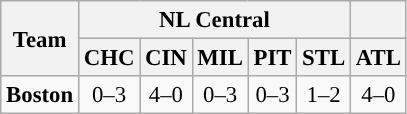<table class="wikitable" style="text-align:center; font-size: 95%;">
<tr>
<th rowspan=2>Team</th>
<th colspan=5>NL Central</th>
<th> </th>
</tr>
<tr>
<th><strong>CHC</strong></th>
<th><strong>CIN</strong></th>
<th><strong>MIL</strong></th>
<th><strong>PIT</strong></th>
<th><strong>STL</strong></th>
<th><strong>ATL</strong></th>
</tr>
<tr>
<td><strong>Boston</strong></td>
<td>0–3</td>
<td>4–0</td>
<td>0–3</td>
<td>0–3</td>
<td>1–2</td>
<td>4–0</td>
</tr>
</table>
